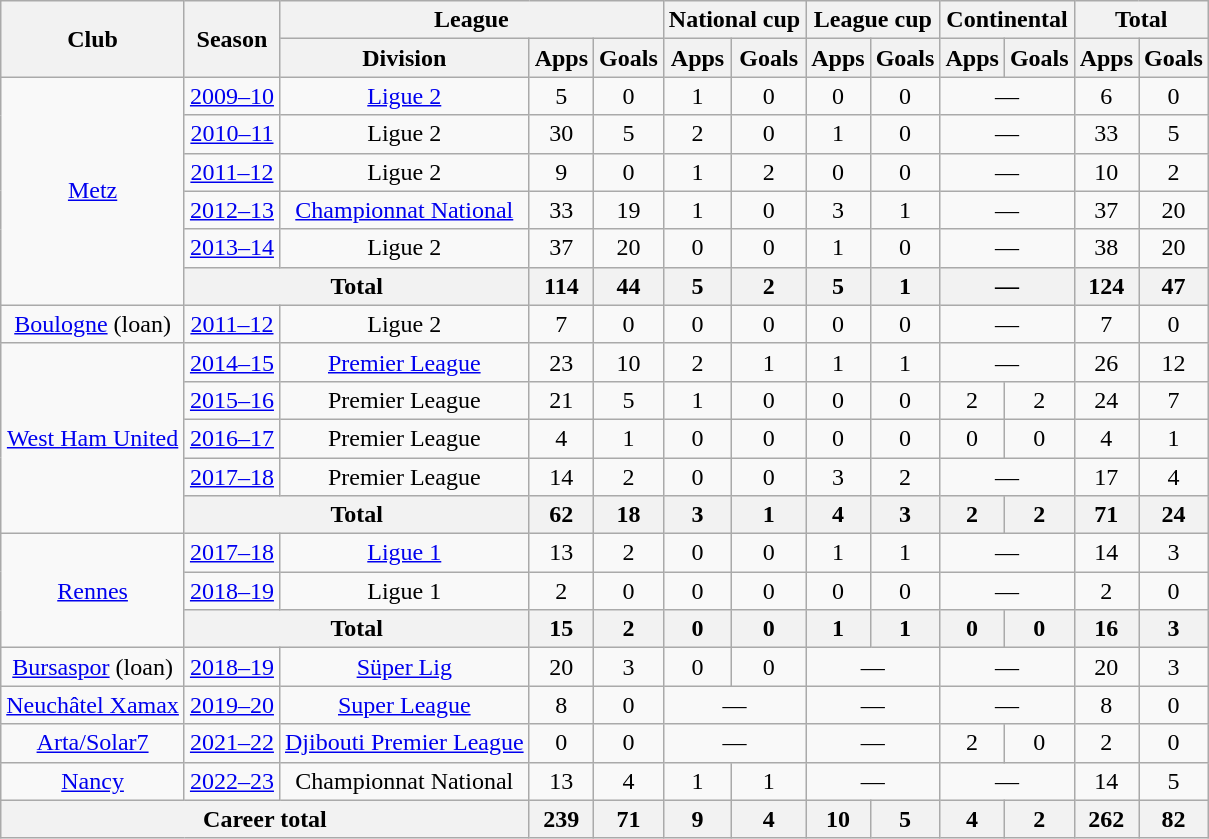<table class="wikitable" style="text-align: center">
<tr>
<th rowspan="2">Club</th>
<th rowspan="2">Season</th>
<th colspan="3">League</th>
<th colspan="2">National cup</th>
<th colspan="2">League cup</th>
<th colspan="2">Continental</th>
<th colspan="2">Total</th>
</tr>
<tr>
<th>Division</th>
<th>Apps</th>
<th>Goals</th>
<th>Apps</th>
<th>Goals</th>
<th>Apps</th>
<th>Goals</th>
<th>Apps</th>
<th>Goals</th>
<th>Apps</th>
<th>Goals</th>
</tr>
<tr>
<td rowspan="6"><a href='#'>Metz</a></td>
<td><a href='#'>2009–10</a></td>
<td><a href='#'>Ligue 2</a></td>
<td>5</td>
<td>0</td>
<td>1</td>
<td>0</td>
<td>0</td>
<td>0</td>
<td colspan="2">—</td>
<td>6</td>
<td>0</td>
</tr>
<tr>
<td><a href='#'>2010–11</a></td>
<td>Ligue 2</td>
<td>30</td>
<td>5</td>
<td>2</td>
<td>0</td>
<td>1</td>
<td>0</td>
<td colspan="2">—</td>
<td>33</td>
<td>5</td>
</tr>
<tr>
<td><a href='#'>2011–12</a></td>
<td>Ligue 2</td>
<td>9</td>
<td>0</td>
<td>1</td>
<td>2</td>
<td>0</td>
<td>0</td>
<td colspan="2">—</td>
<td>10</td>
<td>2</td>
</tr>
<tr>
<td><a href='#'>2012–13</a></td>
<td><a href='#'>Championnat National</a></td>
<td>33</td>
<td>19</td>
<td>1</td>
<td>0</td>
<td>3</td>
<td>1</td>
<td colspan="2">—</td>
<td>37</td>
<td>20</td>
</tr>
<tr>
<td><a href='#'>2013–14</a></td>
<td>Ligue 2</td>
<td>37</td>
<td>20</td>
<td>0</td>
<td>0</td>
<td>1</td>
<td>0</td>
<td colspan="2">—</td>
<td>38</td>
<td>20</td>
</tr>
<tr>
<th colspan="2">Total</th>
<th>114</th>
<th>44</th>
<th>5</th>
<th>2</th>
<th>5</th>
<th>1</th>
<th colspan="2">—</th>
<th>124</th>
<th>47</th>
</tr>
<tr>
<td><a href='#'>Boulogne</a> (loan)</td>
<td><a href='#'>2011–12</a></td>
<td>Ligue 2</td>
<td>7</td>
<td>0</td>
<td>0</td>
<td>0</td>
<td>0</td>
<td>0</td>
<td colspan="2">—</td>
<td>7</td>
<td>0</td>
</tr>
<tr>
<td rowspan="5"><a href='#'>West Ham United</a></td>
<td><a href='#'>2014–15</a></td>
<td><a href='#'>Premier League</a></td>
<td>23</td>
<td>10</td>
<td>2</td>
<td>1</td>
<td>1</td>
<td>1</td>
<td colspan="2">—</td>
<td>26</td>
<td>12</td>
</tr>
<tr>
<td><a href='#'>2015–16</a></td>
<td>Premier League</td>
<td>21</td>
<td>5</td>
<td>1</td>
<td>0</td>
<td>0</td>
<td>0</td>
<td>2</td>
<td>2</td>
<td>24</td>
<td>7</td>
</tr>
<tr>
<td><a href='#'>2016–17</a></td>
<td>Premier League</td>
<td>4</td>
<td>1</td>
<td>0</td>
<td>0</td>
<td>0</td>
<td>0</td>
<td>0</td>
<td>0</td>
<td>4</td>
<td>1</td>
</tr>
<tr>
<td><a href='#'>2017–18</a></td>
<td>Premier League</td>
<td>14</td>
<td>2</td>
<td>0</td>
<td>0</td>
<td>3</td>
<td>2</td>
<td colspan="2">—</td>
<td>17</td>
<td>4</td>
</tr>
<tr>
<th colspan="2">Total</th>
<th>62</th>
<th>18</th>
<th>3</th>
<th>1</th>
<th>4</th>
<th>3</th>
<th>2</th>
<th>2</th>
<th>71</th>
<th>24</th>
</tr>
<tr>
<td rowspan="3"><a href='#'>Rennes</a></td>
<td><a href='#'>2017–18</a></td>
<td><a href='#'>Ligue 1</a></td>
<td>13</td>
<td>2</td>
<td>0</td>
<td>0</td>
<td>1</td>
<td>1</td>
<td colspan="2">—</td>
<td>14</td>
<td>3</td>
</tr>
<tr>
<td><a href='#'>2018–19</a></td>
<td>Ligue 1</td>
<td>2</td>
<td>0</td>
<td>0</td>
<td>0</td>
<td>0</td>
<td>0</td>
<td colspan="2">—</td>
<td>2</td>
<td>0</td>
</tr>
<tr>
<th colspan="2">Total</th>
<th>15</th>
<th>2</th>
<th>0</th>
<th>0</th>
<th>1</th>
<th>1</th>
<th>0</th>
<th>0</th>
<th>16</th>
<th>3</th>
</tr>
<tr>
<td><a href='#'>Bursaspor</a> (loan)</td>
<td><a href='#'>2018–19</a></td>
<td><a href='#'>Süper Lig</a></td>
<td>20</td>
<td>3</td>
<td>0</td>
<td>0</td>
<td colspan="2">—</td>
<td colspan="2">—</td>
<td>20</td>
<td>3</td>
</tr>
<tr>
<td><a href='#'>Neuchâtel Xamax</a></td>
<td><a href='#'>2019–20</a></td>
<td><a href='#'>Super League</a></td>
<td>8</td>
<td>0</td>
<td colspan="2">—</td>
<td colspan="2">—</td>
<td colspan="2">—</td>
<td>8</td>
<td>0</td>
</tr>
<tr>
<td><a href='#'>Arta/Solar7</a></td>
<td><a href='#'>2021–22</a></td>
<td><a href='#'>Djibouti Premier League</a></td>
<td>0</td>
<td>0</td>
<td colspan="2">—</td>
<td colspan="2">—</td>
<td>2</td>
<td>0</td>
<td>2</td>
<td>0</td>
</tr>
<tr>
<td><a href='#'>Nancy</a></td>
<td><a href='#'>2022–23</a></td>
<td>Championnat National</td>
<td>13</td>
<td>4</td>
<td>1</td>
<td>1</td>
<td colspan="2">—</td>
<td colspan="2">—</td>
<td>14</td>
<td>5</td>
</tr>
<tr>
<th colspan="3">Career total</th>
<th>239</th>
<th>71</th>
<th>9</th>
<th>4</th>
<th>10</th>
<th>5</th>
<th>4</th>
<th>2</th>
<th>262</th>
<th>82</th>
</tr>
</table>
